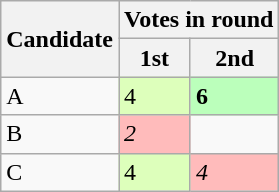<table class="wikitable">
<tr>
<th rowspan=2>Candidate</th>
<th colspan=2>Votes in round</th>
</tr>
<tr>
<th>1st</th>
<th>2nd</th>
</tr>
<tr>
<td>A</td>
<td bgcolor=#ddffbb>4</td>
<td bgcolor=#bbffbb><strong>6</strong></td>
</tr>
<tr>
<td>B</td>
<td bgcolor=#ffbbbb><em>2</em></td>
</tr>
<tr>
<td>C</td>
<td bgcolor=#ddffbb>4</td>
<td bgcolor=#ffbbbb><em>4</em></td>
</tr>
</table>
